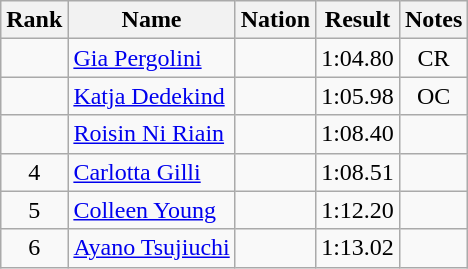<table class="wikitable sortable" style="text-align:center">
<tr>
<th>Rank</th>
<th>Name</th>
<th>Nation</th>
<th>Result</th>
<th>Notes</th>
</tr>
<tr>
<td></td>
<td align=left><a href='#'>Gia Pergolini</a></td>
<td align=left></td>
<td>1:04.80</td>
<td>CR</td>
</tr>
<tr>
<td></td>
<td align=left><a href='#'>Katja Dedekind</a></td>
<td align=left></td>
<td>1:05.98</td>
<td>OC</td>
</tr>
<tr>
<td></td>
<td align=left><a href='#'>Roisin Ni Riain</a></td>
<td align=left></td>
<td>1:08.40</td>
<td></td>
</tr>
<tr>
<td>4</td>
<td align=left><a href='#'>Carlotta Gilli</a></td>
<td align=left></td>
<td>1:08.51</td>
<td></td>
</tr>
<tr>
<td>5</td>
<td align=left><a href='#'>Colleen Young</a></td>
<td align=left></td>
<td>1:12.20</td>
<td></td>
</tr>
<tr>
<td>6</td>
<td align=left><a href='#'>Ayano Tsujiuchi</a></td>
<td align=left></td>
<td>1:13.02</td>
<td></td>
</tr>
</table>
